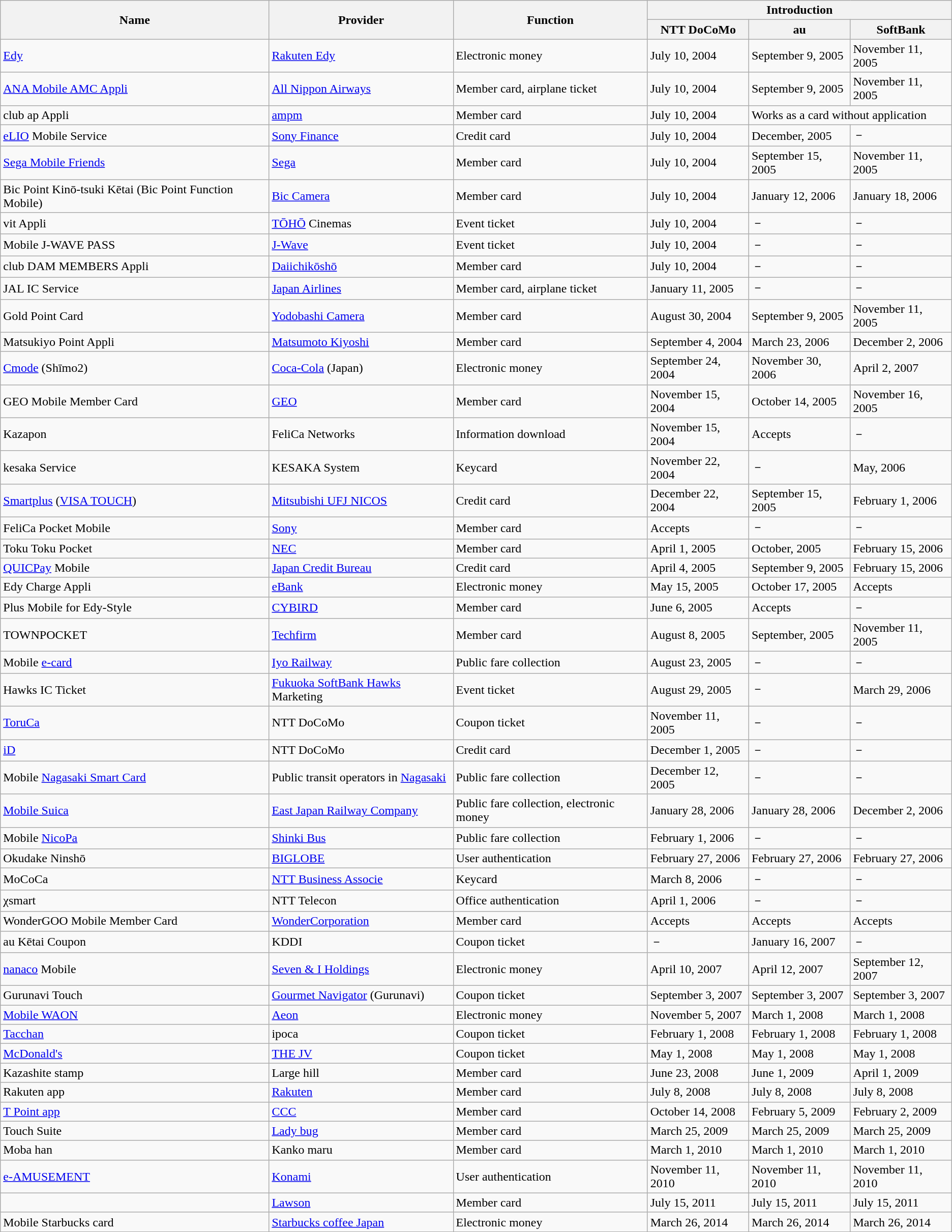<table class="wikitable sortable">
<tr>
<th rowspan=2>Name</th>
<th rowspan=2>Provider</th>
<th rowspan=2>Function</th>
<th colspan=3>Introduction</th>
</tr>
<tr>
<th>NTT DoCoMo</th>
<th>au</th>
<th>SoftBank</th>
</tr>
<tr>
<td><a href='#'>Edy</a></td>
<td><a href='#'>Rakuten Edy</a></td>
<td>Electronic money</td>
<td>July 10, 2004</td>
<td>September 9, 2005</td>
<td>November 11, 2005</td>
</tr>
<tr>
<td><a href='#'>ANA Mobile AMC Appli</a></td>
<td><a href='#'>All Nippon Airways</a></td>
<td>Member card, airplane ticket</td>
<td>July 10, 2004</td>
<td>September 9, 2005</td>
<td>November 11, 2005</td>
</tr>
<tr>
<td>club ap Appli</td>
<td><a href='#'>ampm</a></td>
<td>Member card</td>
<td>July 10, 2004</td>
<td colspan=2>Works as a card without application</td>
</tr>
<tr>
<td><a href='#'>eLIO</a> Mobile Service</td>
<td><a href='#'>Sony Finance</a></td>
<td>Credit card</td>
<td>July 10, 2004</td>
<td>December, 2005</td>
<td>－</td>
</tr>
<tr>
<td><a href='#'>Sega Mobile Friends</a></td>
<td><a href='#'>Sega</a></td>
<td>Member card</td>
<td>July 10, 2004</td>
<td>September 15, 2005</td>
<td>November 11, 2005</td>
</tr>
<tr>
<td>Bic Point Kinō-tsuki Kētai (Bic Point Function Mobile)</td>
<td><a href='#'>Bic Camera</a></td>
<td>Member card</td>
<td>July 10, 2004</td>
<td>January 12, 2006</td>
<td>January 18, 2006</td>
</tr>
<tr>
<td>vit Appli</td>
<td><a href='#'>TŌHŌ</a> Cinemas</td>
<td>Event ticket</td>
<td>July 10, 2004</td>
<td>－</td>
<td>－</td>
</tr>
<tr>
<td>Mobile J-WAVE PASS</td>
<td><a href='#'>J-Wave</a></td>
<td>Event ticket</td>
<td>July 10, 2004</td>
<td>－</td>
<td>－</td>
</tr>
<tr>
<td>club DAM MEMBERS Appli</td>
<td><a href='#'>Daiichikōshō</a></td>
<td>Member card</td>
<td>July 10, 2004</td>
<td>－</td>
<td>－</td>
</tr>
<tr>
<td>JAL IC Service</td>
<td><a href='#'>Japan Airlines</a></td>
<td>Member card, airplane ticket</td>
<td>January 11, 2005</td>
<td>－</td>
<td>－</td>
</tr>
<tr>
<td>Gold Point Card</td>
<td><a href='#'>Yodobashi Camera</a></td>
<td>Member card</td>
<td>August 30, 2004</td>
<td>September 9, 2005</td>
<td>November 11, 2005</td>
</tr>
<tr>
<td>Matsukiyo Point Appli</td>
<td><a href='#'>Matsumoto Kiyoshi</a></td>
<td>Member card</td>
<td>September 4, 2004</td>
<td>March 23, 2006</td>
<td>December 2, 2006</td>
</tr>
<tr>
<td><a href='#'>Cmode</a> (Shīmo2)</td>
<td><a href='#'>Coca-Cola</a> (Japan)</td>
<td>Electronic money</td>
<td>September 24, 2004</td>
<td>November 30, 2006</td>
<td>April 2, 2007</td>
</tr>
<tr>
<td>GEO Mobile Member Card</td>
<td><a href='#'>GEO</a></td>
<td>Member card</td>
<td>November 15, 2004</td>
<td>October 14, 2005</td>
<td>November 16, 2005</td>
</tr>
<tr>
<td>Kazapon</td>
<td>FeliCa Networks</td>
<td>Information download</td>
<td>November 15, 2004</td>
<td>Accepts</td>
<td>－</td>
</tr>
<tr>
<td>kesaka Service</td>
<td>KESAKA System</td>
<td>Keycard</td>
<td>November 22, 2004</td>
<td>－</td>
<td>May, 2006</td>
</tr>
<tr>
<td><a href='#'>Smartplus</a> (<a href='#'>VISA TOUCH</a>)</td>
<td><a href='#'>Mitsubishi UFJ NICOS</a></td>
<td>Credit card</td>
<td>December 22, 2004</td>
<td>September 15, 2005</td>
<td>February 1, 2006</td>
</tr>
<tr>
<td>FeliCa Pocket Mobile</td>
<td><a href='#'>Sony</a></td>
<td>Member card</td>
<td>Accepts</td>
<td>－</td>
<td>－</td>
</tr>
<tr>
<td>Toku Toku Pocket</td>
<td><a href='#'>NEC</a></td>
<td>Member card</td>
<td>April 1, 2005</td>
<td>October, 2005</td>
<td>February 15, 2006</td>
</tr>
<tr>
<td><a href='#'>QUICPay</a> Mobile</td>
<td><a href='#'>Japan Credit Bureau</a></td>
<td>Credit card</td>
<td>April 4, 2005</td>
<td>September 9, 2005</td>
<td>February 15, 2006</td>
</tr>
<tr>
<td>Edy Charge Appli</td>
<td><a href='#'>eBank</a></td>
<td>Electronic money</td>
<td>May 15, 2005</td>
<td>October 17, 2005</td>
<td>Accepts</td>
</tr>
<tr>
<td>Plus Mobile for Edy-Style</td>
<td><a href='#'>CYBIRD</a></td>
<td>Member card</td>
<td>June 6, 2005</td>
<td>Accepts</td>
<td>－</td>
</tr>
<tr>
<td>TOWNPOCKET</td>
<td><a href='#'>Techfirm</a></td>
<td>Member card</td>
<td>August 8, 2005</td>
<td>September, 2005</td>
<td>November 11, 2005</td>
</tr>
<tr>
<td>Mobile <a href='#'>e-card</a></td>
<td><a href='#'>Iyo Railway</a></td>
<td>Public fare collection</td>
<td>August 23, 2005</td>
<td>－</td>
<td>－</td>
</tr>
<tr>
<td>Hawks IC Ticket</td>
<td><a href='#'>Fukuoka SoftBank Hawks</a> Marketing</td>
<td>Event ticket</td>
<td>August 29, 2005</td>
<td>－</td>
<td>March 29, 2006</td>
</tr>
<tr>
<td><a href='#'>ToruCa</a></td>
<td>NTT DoCoMo</td>
<td>Coupon ticket</td>
<td>November 11, 2005</td>
<td>－</td>
<td>－</td>
</tr>
<tr>
<td><a href='#'>iD</a></td>
<td>NTT DoCoMo</td>
<td>Credit card</td>
<td>December 1, 2005</td>
<td>－</td>
<td>－</td>
</tr>
<tr>
<td>Mobile <a href='#'>Nagasaki Smart Card</a></td>
<td>Public transit operators in <a href='#'>Nagasaki</a></td>
<td>Public fare collection</td>
<td>December 12, 2005</td>
<td>－</td>
<td>－</td>
</tr>
<tr>
<td><a href='#'>Mobile Suica</a></td>
<td><a href='#'>East Japan Railway Company</a></td>
<td>Public fare collection, electronic money</td>
<td>January 28, 2006</td>
<td>January 28, 2006</td>
<td>December 2, 2006</td>
</tr>
<tr>
<td>Mobile <a href='#'>NicoPa</a></td>
<td><a href='#'>Shinki Bus</a></td>
<td>Public fare collection</td>
<td>February 1, 2006</td>
<td>－</td>
<td>－</td>
</tr>
<tr>
<td>Okudake Ninshō</td>
<td><a href='#'>BIGLOBE</a></td>
<td>User authentication</td>
<td>February 27, 2006</td>
<td>February 27, 2006</td>
<td>February 27, 2006</td>
</tr>
<tr>
<td>MoCoCa</td>
<td><a href='#'>NTT Business Associe</a></td>
<td>Keycard</td>
<td>March 8, 2006</td>
<td>－</td>
<td>－</td>
</tr>
<tr>
<td>χsmart</td>
<td>NTT Telecon</td>
<td>Office authentication</td>
<td>April 1, 2006</td>
<td>－</td>
<td>－</td>
</tr>
<tr>
<td>WonderGOO Mobile Member Card</td>
<td><a href='#'>WonderCorporation</a></td>
<td>Member card</td>
<td>Accepts</td>
<td>Accepts</td>
<td>Accepts</td>
</tr>
<tr>
<td>au Kētai Coupon</td>
<td>KDDI</td>
<td>Coupon ticket</td>
<td>－</td>
<td>January 16, 2007</td>
<td>－</td>
</tr>
<tr>
<td><a href='#'>nanaco</a> Mobile</td>
<td><a href='#'>Seven & I Holdings</a></td>
<td>Electronic money</td>
<td>April 10, 2007</td>
<td>April 12, 2007</td>
<td>September 12, 2007</td>
</tr>
<tr>
<td>Gurunavi Touch</td>
<td><a href='#'>Gourmet Navigator</a> (Gurunavi)</td>
<td>Coupon ticket</td>
<td>September 3, 2007</td>
<td>September 3, 2007</td>
<td>September 3, 2007</td>
</tr>
<tr>
<td><a href='#'>Mobile WAON</a></td>
<td><a href='#'>Aeon</a></td>
<td>Electronic money</td>
<td>November 5, 2007</td>
<td>March 1, 2008</td>
<td>March 1, 2008</td>
</tr>
<tr>
<td><a href='#'>Tacchan</a></td>
<td>ipoca</td>
<td>Coupon ticket</td>
<td>February 1, 2008</td>
<td>February 1, 2008</td>
<td>February 1, 2008</td>
</tr>
<tr>
<td><a href='#'>McDonald's</a></td>
<td><a href='#'>THE JV</a></td>
<td>Coupon ticket</td>
<td>May 1, 2008</td>
<td>May 1, 2008</td>
<td>May 1, 2008</td>
</tr>
<tr>
<td>Kazashite stamp</td>
<td>Large hill</td>
<td nowrap>Member card</td>
<td>June 23, 2008</td>
<td>June 1, 2009</td>
<td>April 1, 2009</td>
</tr>
<tr>
<td>Rakuten app</td>
<td><a href='#'>Rakuten</a></td>
<td>Member card</td>
<td>July 8, 2008</td>
<td>July 8, 2008</td>
<td>July 8, 2008</td>
</tr>
<tr>
<td><a href='#'>T Point app</a></td>
<td><a href='#'>CCC</a></td>
<td>Member card</td>
<td>October 14, 2008</td>
<td>February 5, 2009</td>
<td>February 2, 2009</td>
</tr>
<tr>
<td>Touch Suite</td>
<td><a href='#'>Lady bug</a></td>
<td>Member card</td>
<td>March 25, 2009</td>
<td>March 25, 2009</td>
<td>March 25, 2009</td>
</tr>
<tr>
<td>Moba han</td>
<td>Kanko maru</td>
<td>Member card</td>
<td>March 1, 2010</td>
<td>March 1, 2010</td>
<td>March 1, 2010</td>
</tr>
<tr>
<td><a href='#'>e-AMUSEMENT</a></td>
<td><a href='#'>Konami</a></td>
<td>User authentication</td>
<td>November 11, 2010</td>
<td>November 11, 2010</td>
<td>November 11, 2010</td>
</tr>
<tr>
<td></td>
<td><a href='#'>Lawson</a></td>
<td>Member card</td>
<td>July 15, 2011</td>
<td>July 15, 2011</td>
<td>July 15, 2011</td>
</tr>
<tr>
<td>Mobile Starbucks card</td>
<td><a href='#'>Starbucks coffee Japan</a></td>
<td>Electronic money</td>
<td>March 26, 2014</td>
<td>March 26, 2014</td>
<td>March 26, 2014</td>
</tr>
<tr>
</tr>
</table>
